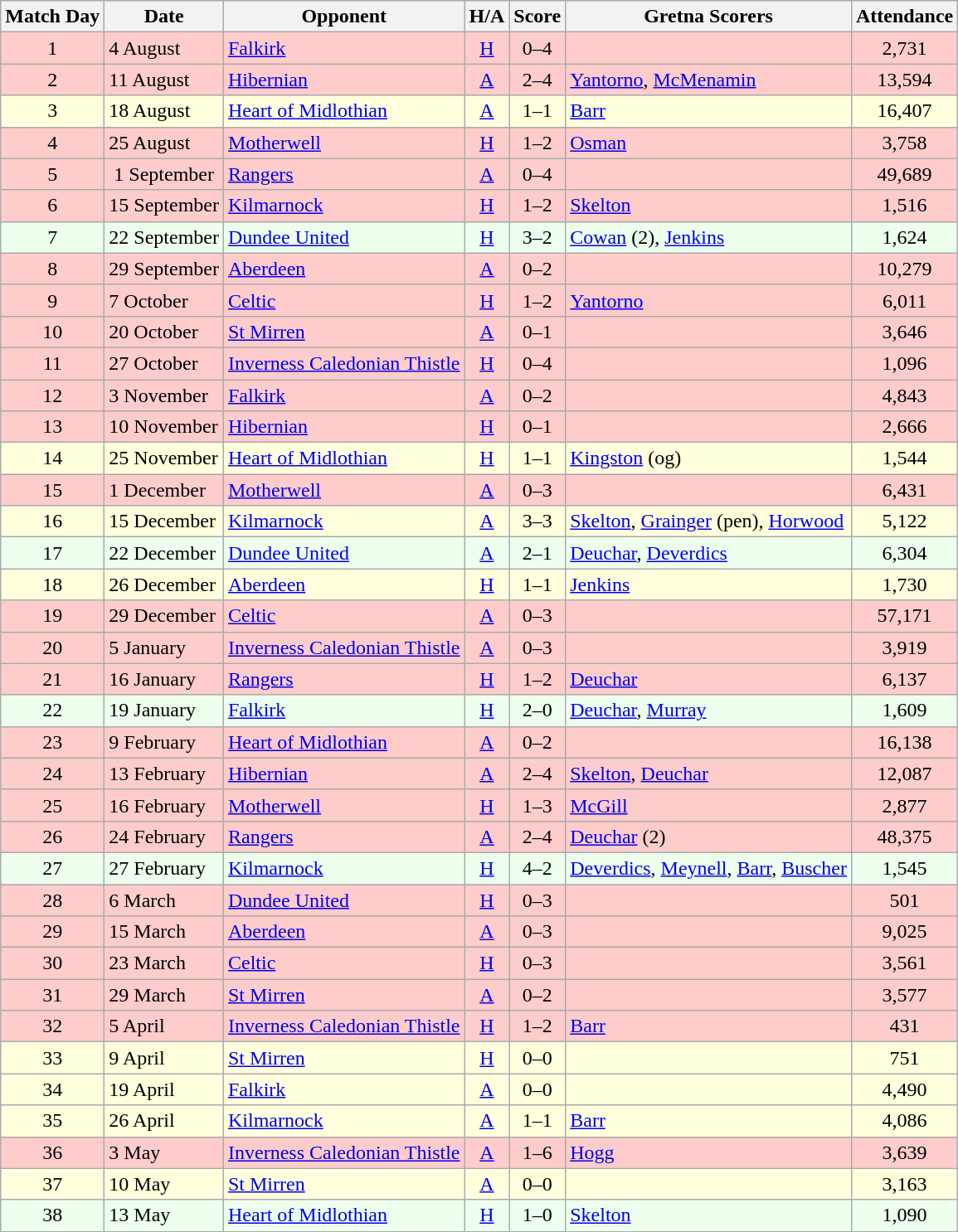<table class="wikitable" style="text-align:center">
<tr>
<th>Match Day</th>
<th>Date</th>
<th>Opponent</th>
<th>H/A</th>
<th>Score</th>
<th>Gretna Scorers</th>
<th>Attendance</th>
</tr>
<tr bgcolor=#FFCCCC>
<td>1</td>
<td align=left>4 August</td>
<td align=left><a href='#'>Falkirk</a></td>
<td><a href='#'>H</a></td>
<td>0–4</td>
<td align=left></td>
<td>2,731</td>
</tr>
<tr bgcolor=#FFCCCC>
<td>2</td>
<td align=left>11 August</td>
<td align=left><a href='#'>Hibernian</a></td>
<td><a href='#'>A</a></td>
<td>2–4</td>
<td align=left><a href='#'>Yantorno</a>, <a href='#'>McMenamin</a></td>
<td>13,594</td>
</tr>
<tr bgcolor=#FFFFDD>
<td>3</td>
<td align=left>18 August</td>
<td align=left><a href='#'>Heart of Midlothian</a></td>
<td><a href='#'>A</a></td>
<td>1–1</td>
<td align=left><a href='#'>Barr</a></td>
<td>16,407</td>
</tr>
<tr bgcolor=#FFCCCC>
<td>4</td>
<td align=left>25 August</td>
<td align=left><a href='#'>Motherwell</a></td>
<td><a href='#'>H</a></td>
<td>1–2</td>
<td align=left><a href='#'>Osman</a></td>
<td>3,758</td>
</tr>
<tr bgcolor=#FFCCCC>
<td>5</td>
<td align=left1>1 September</td>
<td align=left><a href='#'>Rangers</a></td>
<td><a href='#'>A</a></td>
<td>0–4</td>
<td align=left></td>
<td>49,689</td>
</tr>
<tr bgcolor=#FFCCCC>
<td>6</td>
<td align=left>15 September</td>
<td align=left><a href='#'>Kilmarnock</a></td>
<td><a href='#'>H</a></td>
<td>1–2</td>
<td align=left><a href='#'>Skelton</a></td>
<td>1,516</td>
</tr>
<tr bgcolor=#EEFFEE>
<td>7</td>
<td align=left>22 September</td>
<td align=left><a href='#'>Dundee United</a></td>
<td><a href='#'>H</a></td>
<td>3–2</td>
<td align=left><a href='#'>Cowan</a> (2), <a href='#'>Jenkins</a></td>
<td>1,624</td>
</tr>
<tr bgcolor=#FFCCCC>
<td>8</td>
<td align=left>29 September</td>
<td align=left><a href='#'>Aberdeen</a></td>
<td><a href='#'>A</a></td>
<td>0–2</td>
<td align=left></td>
<td>10,279</td>
</tr>
<tr bgcolor=#FFCCCC>
<td>9</td>
<td align=left>7 October</td>
<td align=left><a href='#'>Celtic</a></td>
<td><a href='#'>H</a></td>
<td>1–2</td>
<td align=left><a href='#'>Yantorno</a></td>
<td>6,011</td>
</tr>
<tr bgcolor=#FFCCCC>
<td>10</td>
<td align=left>20 October</td>
<td align=left><a href='#'>St Mirren</a></td>
<td><a href='#'>A</a></td>
<td>0–1</td>
<td align=left></td>
<td>3,646</td>
</tr>
<tr bgcolor=#FFCCCC>
<td>11</td>
<td align=left>27 October</td>
<td align=left><a href='#'>Inverness Caledonian Thistle</a></td>
<td><a href='#'>H</a></td>
<td>0–4</td>
<td align=left></td>
<td>1,096</td>
</tr>
<tr bgcolor=#FFCCCC>
<td>12</td>
<td align=left>3 November</td>
<td align=left><a href='#'>Falkirk</a></td>
<td><a href='#'>A</a></td>
<td>0–2</td>
<td align=left></td>
<td>4,843</td>
</tr>
<tr bgcolor=#FFCCCC>
<td>13</td>
<td align=left>10 November</td>
<td align=left><a href='#'>Hibernian</a></td>
<td><a href='#'>H</a></td>
<td>0–1</td>
<td align=left></td>
<td>2,666</td>
</tr>
<tr bgcolor=#FFFFDD>
<td>14</td>
<td align=left>25 November</td>
<td align=left><a href='#'>Heart of Midlothian</a></td>
<td><a href='#'>H</a></td>
<td>1–1</td>
<td align=left><a href='#'>Kingston</a> (og)</td>
<td>1,544</td>
</tr>
<tr bgcolor=#FFCCCC>
<td>15</td>
<td align=left>1 December</td>
<td align=left><a href='#'>Motherwell</a></td>
<td><a href='#'>A</a></td>
<td>0–3</td>
<td align=left></td>
<td>6,431</td>
</tr>
<tr bgcolor=#FFFFDD>
<td>16</td>
<td align=left>15 December</td>
<td align=left><a href='#'>Kilmarnock</a></td>
<td><a href='#'>A</a></td>
<td>3–3</td>
<td align=left><a href='#'>Skelton</a>, <a href='#'>Grainger</a> (pen), <a href='#'>Horwood</a></td>
<td>5,122</td>
</tr>
<tr bgcolor=#EEFFEE>
<td>17</td>
<td align=left>22 December</td>
<td align=left><a href='#'>Dundee United</a></td>
<td><a href='#'>A</a></td>
<td>2–1</td>
<td align=left><a href='#'>Deuchar</a>, <a href='#'>Deverdics</a></td>
<td>6,304</td>
</tr>
<tr bgcolor=#FFFFDD>
<td>18</td>
<td align=left>26 December</td>
<td align=left><a href='#'>Aberdeen</a></td>
<td><a href='#'>H</a></td>
<td>1–1</td>
<td align=left><a href='#'>Jenkins</a></td>
<td>1,730</td>
</tr>
<tr bgcolor=#FFCCCC>
<td>19</td>
<td align=left>29 December</td>
<td align=left><a href='#'>Celtic</a></td>
<td><a href='#'>A</a></td>
<td>0–3</td>
<td align=left></td>
<td>57,171</td>
</tr>
<tr bgcolor=#FFCCCC>
<td>20</td>
<td align=left>5 January</td>
<td align=left><a href='#'>Inverness Caledonian Thistle</a></td>
<td><a href='#'>A</a></td>
<td>0–3</td>
<td align=left></td>
<td>3,919</td>
</tr>
<tr bgcolor=#FFCCCC>
<td>21</td>
<td align=left>16 January</td>
<td align=left><a href='#'>Rangers</a></td>
<td><a href='#'>H</a></td>
<td>1–2</td>
<td align=left><a href='#'>Deuchar</a></td>
<td>6,137</td>
</tr>
<tr bgcolor=#EEFFEE>
<td>22</td>
<td align=left>19 January</td>
<td align=left><a href='#'>Falkirk</a></td>
<td><a href='#'>H</a></td>
<td>2–0</td>
<td align=left><a href='#'>Deuchar</a>, <a href='#'>Murray</a></td>
<td>1,609</td>
</tr>
<tr bgcolor=#FFCCCC>
<td>23</td>
<td align=left>9 February</td>
<td align=left><a href='#'>Heart of Midlothian</a></td>
<td><a href='#'>A</a></td>
<td>0–2</td>
<td align=left></td>
<td>16,138</td>
</tr>
<tr bgcolor=#FFCCCC>
<td>24</td>
<td align=left>13 February</td>
<td align=left><a href='#'>Hibernian</a></td>
<td><a href='#'>A</a></td>
<td>2–4</td>
<td align=left><a href='#'>Skelton</a>, <a href='#'>Deuchar</a></td>
<td>12,087</td>
</tr>
<tr bgcolor=#FFCCCC>
<td>25</td>
<td align=left>16 February</td>
<td align=left><a href='#'>Motherwell</a></td>
<td><a href='#'>H</a></td>
<td>1–3</td>
<td align=left><a href='#'>McGill</a></td>
<td>2,877</td>
</tr>
<tr bgcolor=#FFCCCC>
<td>26</td>
<td align=left>24 February</td>
<td align=left><a href='#'>Rangers</a></td>
<td><a href='#'>A</a></td>
<td>2–4</td>
<td align=left><a href='#'>Deuchar</a> (2)</td>
<td>48,375</td>
</tr>
<tr bgcolor=#EEFFEE>
<td>27</td>
<td align=left>27 February</td>
<td align=left><a href='#'>Kilmarnock</a></td>
<td><a href='#'>H</a></td>
<td>4–2</td>
<td align=left><a href='#'>Deverdics</a>, <a href='#'>Meynell</a>, <a href='#'>Barr</a>, <a href='#'>Buscher</a></td>
<td>1,545</td>
</tr>
<tr bgcolor=#FFCCCC>
<td>28</td>
<td align=left>6 March</td>
<td align=left><a href='#'>Dundee United</a></td>
<td><a href='#'>H</a></td>
<td>0–3</td>
<td align=left></td>
<td>501</td>
</tr>
<tr bgcolor=#FFCCCC>
<td>29</td>
<td align=left>15 March</td>
<td align=left><a href='#'>Aberdeen</a></td>
<td><a href='#'>A</a></td>
<td>0–3</td>
<td align=left></td>
<td>9,025</td>
</tr>
<tr bgcolor=#FFCCCC>
<td>30</td>
<td align=left>23 March</td>
<td align=left><a href='#'>Celtic</a></td>
<td><a href='#'>H</a></td>
<td>0–3</td>
<td align=left></td>
<td>3,561</td>
</tr>
<tr bgcolor=#FFCCCC>
<td>31</td>
<td align=left>29 March</td>
<td align=left><a href='#'>St Mirren</a></td>
<td><a href='#'>A</a></td>
<td>0–2</td>
<td align=left></td>
<td>3,577</td>
</tr>
<tr bgcolor=#FFCCCC>
<td>32</td>
<td align=left>5 April</td>
<td align=left><a href='#'>Inverness Caledonian Thistle</a></td>
<td><a href='#'>H</a></td>
<td>1–2</td>
<td align=left><a href='#'>Barr</a></td>
<td>431</td>
</tr>
<tr bgcolor=#FFFFDD>
<td>33</td>
<td align=left>9 April</td>
<td align=left><a href='#'>St Mirren</a></td>
<td><a href='#'>H</a></td>
<td>0–0</td>
<td align=left></td>
<td>751</td>
</tr>
<tr bgcolor=#FFFFDD>
<td>34</td>
<td align=left>19 April</td>
<td align=left><a href='#'>Falkirk</a></td>
<td><a href='#'>A</a></td>
<td>0–0</td>
<td align=left></td>
<td>4,490</td>
</tr>
<tr bgcolor=#FFFFDD>
<td>35</td>
<td align=left>26 April</td>
<td align=left><a href='#'>Kilmarnock</a></td>
<td><a href='#'>A</a></td>
<td>1–1</td>
<td align=left><a href='#'>Barr</a></td>
<td>4,086</td>
</tr>
<tr bgcolor=#FFCCCC>
<td>36</td>
<td align=left>3 May</td>
<td align=left><a href='#'>Inverness Caledonian Thistle</a></td>
<td><a href='#'>A</a></td>
<td>1–6</td>
<td align=left><a href='#'>Hogg</a></td>
<td>3,639</td>
</tr>
<tr bgcolor=#FFFFDD>
<td>37</td>
<td align=left>10 May</td>
<td align=left><a href='#'>St Mirren</a></td>
<td><a href='#'>A</a></td>
<td>0–0</td>
<td align=left></td>
<td>3,163</td>
</tr>
<tr bgcolor=#EEFFEE>
<td>38</td>
<td align=left>13 May</td>
<td align=left><a href='#'>Heart of Midlothian</a></td>
<td><a href='#'>H</a></td>
<td>1–0</td>
<td align=left><a href='#'>Skelton</a></td>
<td>1,090</td>
</tr>
<tr>
</tr>
</table>
